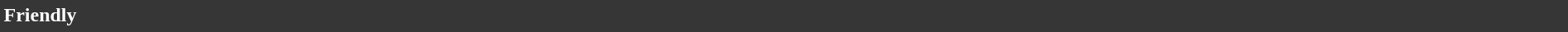<table style="width: 100%; background:#363636; color:white;">
<tr>
<td><strong>Friendly</strong></td>
</tr>
<tr>
</tr>
</table>
